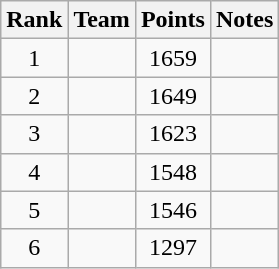<table class=wikitable>
<tr>
<th>Rank</th>
<th>Team</th>
<th>Points</th>
<th>Notes</th>
</tr>
<tr align=center>
<td>1</td>
<td align=left></td>
<td>1659</td>
<td></td>
</tr>
<tr align=center>
<td>2</td>
<td align=left></td>
<td>1649</td>
<td></td>
</tr>
<tr align=center>
<td>3</td>
<td align=left></td>
<td>1623</td>
<td></td>
</tr>
<tr align=center>
<td>4</td>
<td align=left></td>
<td>1548</td>
<td></td>
</tr>
<tr align=center>
<td>5</td>
<td align=left></td>
<td>1546</td>
<td></td>
</tr>
<tr align=center>
<td>6</td>
<td align=left></td>
<td>1297</td>
<td></td>
</tr>
</table>
